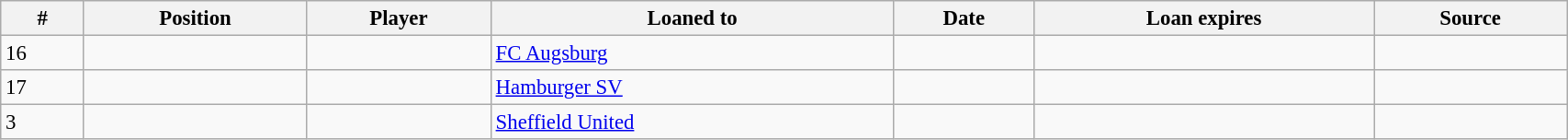<table class="wikitable sortable" style="width:90%; text-align:center; font-size:95%; text-align:left;">
<tr>
<th>#</th>
<th>Position</th>
<th>Player</th>
<th>Loaned to</th>
<th>Date</th>
<th>Loan expires</th>
<th>Source</th>
</tr>
<tr>
<td>16</td>
<td></td>
<td></td>
<td> <a href='#'>FC Augsburg</a></td>
<td></td>
<td></td>
<td></td>
</tr>
<tr>
<td>17</td>
<td></td>
<td></td>
<td> <a href='#'>Hamburger SV</a></td>
<td></td>
<td></td>
<td></td>
</tr>
<tr>
<td>3</td>
<td></td>
<td></td>
<td> <a href='#'>Sheffield United</a></td>
<td></td>
<td></td>
<td></td>
</tr>
</table>
